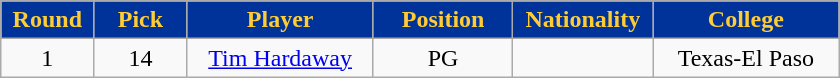<table class="wikitable sortable sortable">
<tr>
<th style="background:#003399; color:#FFCC33" width="10%">Round</th>
<th style="background:#003399; color:#FFCC33" width="10%">Pick</th>
<th style="background:#003399; color:#FFCC33" width="20%">Player</th>
<th style="background:#003399; color:#FFCC33" width="15%">Position</th>
<th style="background:#003399; color:#FFCC33" width="15%">Nationality</th>
<th style="background:#003399; color:#FFCC33" width="20%">College</th>
</tr>
<tr style="text-align: center">
<td>1</td>
<td>14</td>
<td><a href='#'>Tim Hardaway</a></td>
<td>PG</td>
<td></td>
<td>Texas-El Paso</td>
</tr>
</table>
